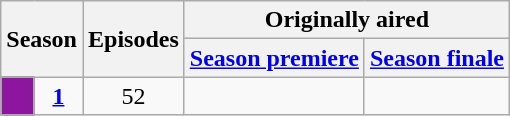<table class="wikitable">
<tr>
<th style="padding:0 px;" colspan="2" rowspan="2">Season</th>
<th style="padding:0 px;" rowspan="2">Episodes</th>
<th style="padding:0 px;" colspan="2">Originally aired</th>
</tr>
<tr>
<th><a href='#'>Season premiere</a></th>
<th><a href='#'>Season finale</a></th>
</tr>
<tr>
<td style="width:15px; background:#8c169e;"></td>
<td style="text-align:center;"><strong><a href='#'>1</a></strong></td>
<td style="text-align:center;">52</td>
<td style="text-align:center;"></td>
<td style="text-align:center;"></td>
</tr>
</table>
